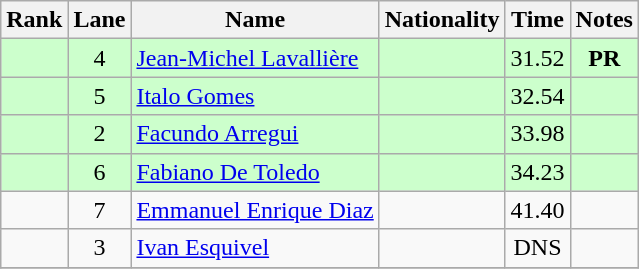<table class="wikitable sortable" style="text-align:center">
<tr>
<th>Rank</th>
<th>Lane</th>
<th>Name</th>
<th>Nationality</th>
<th>Time </th>
<th>Notes</th>
</tr>
<tr bgcolor=ccffcc>
<td></td>
<td>4</td>
<td align=left><a href='#'>Jean-Michel Lavallière</a></td>
<td align=left></td>
<td>31.52</td>
<td><strong>PR</strong></td>
</tr>
<tr bgcolor=ccffcc>
<td></td>
<td>5</td>
<td align=left><a href='#'>Italo Gomes</a></td>
<td align=left></td>
<td>32.54</td>
<td></td>
</tr>
<tr bgcolor=ccffcc>
<td></td>
<td>2</td>
<td align=left><a href='#'>Facundo Arregui</a></td>
<td align=left></td>
<td>33.98</td>
<td></td>
</tr>
<tr bgcolor=ccffcc>
<td></td>
<td>6</td>
<td align=left><a href='#'>Fabiano De Toledo</a></td>
<td align=left></td>
<td>34.23</td>
<td></td>
</tr>
<tr>
<td></td>
<td>7</td>
<td align=left><a href='#'>Emmanuel Enrique Diaz</a></td>
<td align=left></td>
<td>41.40</td>
<td></td>
</tr>
<tr>
<td></td>
<td>3</td>
<td align=left><a href='#'>Ivan Esquivel</a></td>
<td align=left></td>
<td>DNS</td>
<td></td>
</tr>
<tr>
</tr>
</table>
